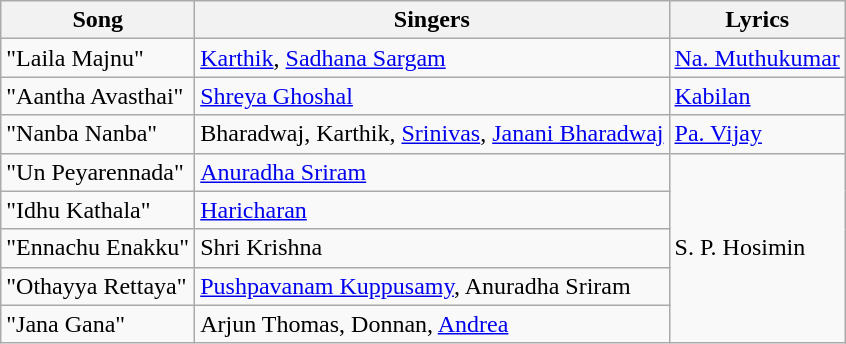<table class="wikitable">
<tr>
<th>Song</th>
<th>Singers</th>
<th>Lyrics</th>
</tr>
<tr>
<td>"Laila Majnu"</td>
<td><a href='#'>Karthik</a>, <a href='#'>Sadhana Sargam</a></td>
<td><a href='#'>Na. Muthukumar</a></td>
</tr>
<tr>
<td>"Aantha Avasthai"</td>
<td><a href='#'>Shreya Ghoshal</a></td>
<td><a href='#'>Kabilan</a></td>
</tr>
<tr>
<td>"Nanba Nanba"</td>
<td>Bharadwaj, Karthik, <a href='#'>Srinivas</a>, <a href='#'>Janani Bharadwaj</a></td>
<td><a href='#'>Pa. Vijay</a></td>
</tr>
<tr>
<td>"Un Peyarennada"</td>
<td><a href='#'>Anuradha Sriram</a></td>
<td rowspan=5>S. P. Hosimin</td>
</tr>
<tr>
<td>"Idhu Kathala"</td>
<td><a href='#'>Haricharan</a></td>
</tr>
<tr>
<td>"Ennachu Enakku"</td>
<td>Shri Krishna</td>
</tr>
<tr>
<td>"Othayya Rettaya"</td>
<td><a href='#'>Pushpavanam Kuppusamy</a>, Anuradha Sriram</td>
</tr>
<tr>
<td>"Jana Gana"</td>
<td>Arjun Thomas, Donnan, <a href='#'>Andrea</a></td>
</tr>
</table>
